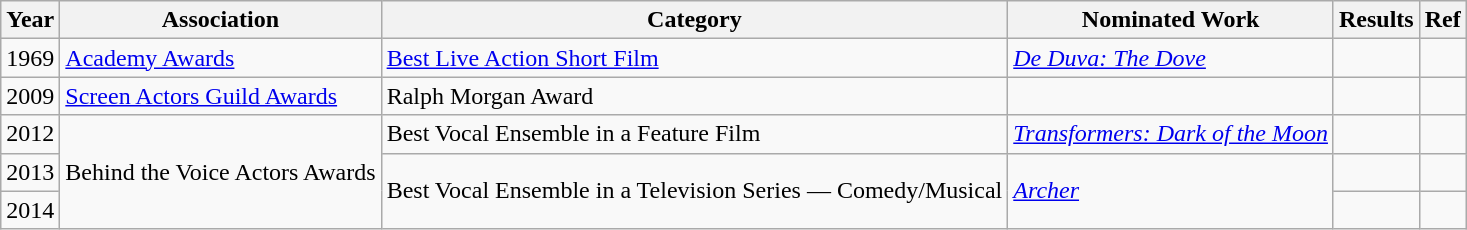<table class="wikitable">
<tr>
<th>Year</th>
<th>Association</th>
<th>Category</th>
<th>Nominated Work</th>
<th>Results</th>
<th>Ref</th>
</tr>
<tr>
<td>1969</td>
<td><a href='#'>Academy Awards</a></td>
<td><a href='#'>Best Live Action Short Film</a></td>
<td><em><a href='#'>De Duva: The Dove</a></em></td>
<td></td>
<td></td>
</tr>
<tr>
<td>2009</td>
<td><a href='#'>Screen Actors Guild Awards</a></td>
<td>Ralph Morgan Award</td>
<td></td>
<td></td>
<td></td>
</tr>
<tr>
<td>2012</td>
<td rowspan="3">Behind the Voice Actors Awards</td>
<td>Best Vocal Ensemble in a Feature Film</td>
<td><em><a href='#'>Transformers: Dark of the Moon</a></em></td>
<td></td>
<td></td>
</tr>
<tr>
<td>2013</td>
<td rowspan="2">Best Vocal Ensemble in a Television Series — Comedy/Musical</td>
<td rowspan="2"><em><a href='#'>Archer</a></em></td>
<td></td>
<td></td>
</tr>
<tr>
<td>2014</td>
<td></td>
<td></td>
</tr>
</table>
